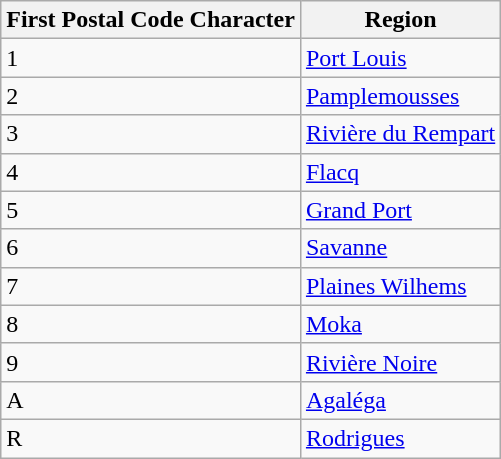<table class="wikitable">
<tr>
<th>First Postal Code Character</th>
<th>Region</th>
</tr>
<tr>
<td>1</td>
<td><a href='#'>Port Louis</a></td>
</tr>
<tr>
<td>2</td>
<td><a href='#'>Pamplemousses</a></td>
</tr>
<tr>
<td>3</td>
<td><a href='#'>Rivière du Rempart</a></td>
</tr>
<tr>
<td>4</td>
<td><a href='#'>Flacq</a></td>
</tr>
<tr>
<td>5</td>
<td><a href='#'>Grand Port</a></td>
</tr>
<tr>
<td>6</td>
<td><a href='#'>Savanne</a></td>
</tr>
<tr>
<td>7</td>
<td><a href='#'>Plaines Wilhems</a></td>
</tr>
<tr>
<td>8</td>
<td><a href='#'>Moka</a></td>
</tr>
<tr>
<td>9</td>
<td><a href='#'>Rivière Noire</a></td>
</tr>
<tr>
<td>A</td>
<td><a href='#'>Agaléga</a></td>
</tr>
<tr>
<td>R</td>
<td><a href='#'>Rodrigues</a></td>
</tr>
</table>
